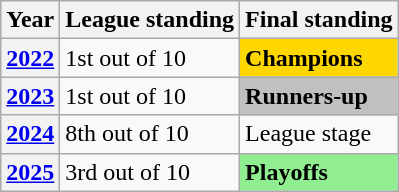<table class="wikitable">
<tr style="text-align:center;"|>
<th>Year</th>
<th>League standing</th>
<th>Final standing</th>
</tr>
<tr>
<th><a href='#'>2022</a></th>
<td>1st out of  10</td>
<td style="background: gold;"><strong>Champions</strong></td>
</tr>
<tr>
<th><a href='#'>2023</a></th>
<td>1st out of 10</td>
<td style="background: silver;"><strong>Runners-up</strong></td>
</tr>
<tr>
<th><a href='#'>2024</a></th>
<td>8th out of 10</td>
<td>League stage</td>
</tr>
<tr>
<th><a href='#'>2025</a></th>
<td>3rd out of 10</td>
<td style="background: lightgreen;"><strong>Playoffs</strong></td>
</tr>
</table>
